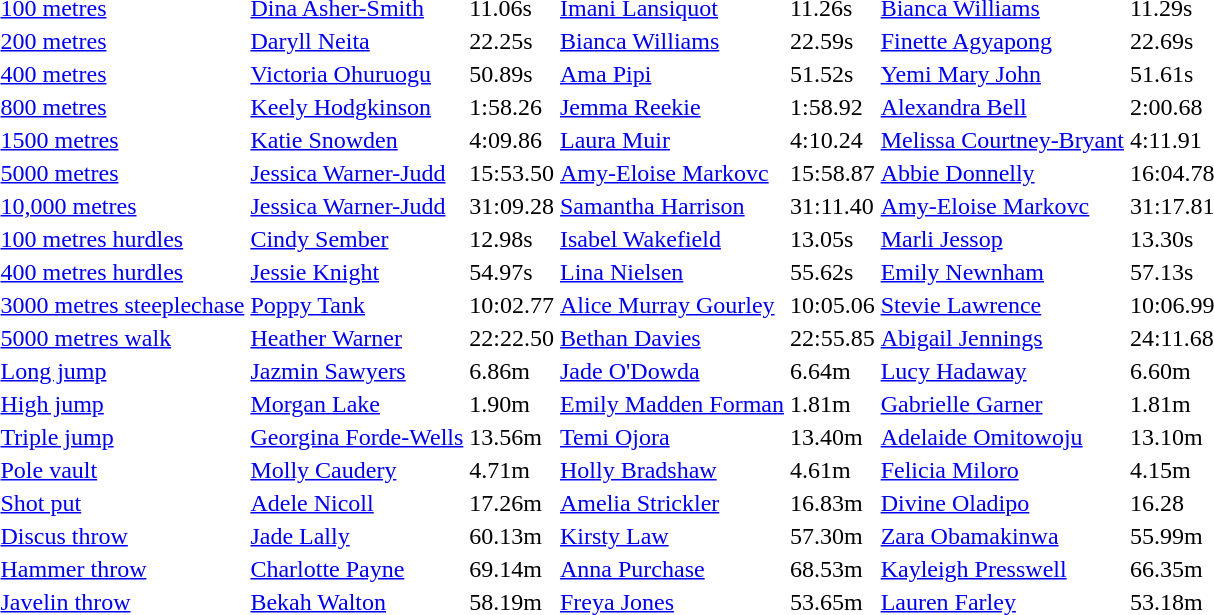<table>
<tr>
<td><a href='#'>100 metres</a></td>
<td><a href='#'>Dina Asher-Smith</a></td>
<td>11.06s</td>
<td><a href='#'>Imani Lansiquot</a></td>
<td>11.26s</td>
<td><a href='#'>Bianca Williams</a></td>
<td>11.29s</td>
</tr>
<tr>
<td><a href='#'>200 metres</a></td>
<td><a href='#'>Daryll Neita</a></td>
<td>22.25s </td>
<td><a href='#'>Bianca Williams</a></td>
<td>22.59s</td>
<td><a href='#'>Finette Agyapong</a></td>
<td>22.69s </td>
</tr>
<tr>
<td><a href='#'>400 metres</a></td>
<td><a href='#'>Victoria Ohuruogu</a></td>
<td>50.89s</td>
<td><a href='#'>Ama Pipi</a></td>
<td>51.52s</td>
<td><a href='#'>Yemi Mary John</a></td>
<td>51.61s</td>
</tr>
<tr>
<td><a href='#'>800 metres</a></td>
<td><a href='#'>Keely Hodgkinson</a></td>
<td>1:58.26 </td>
<td><a href='#'>Jemma Reekie</a></td>
<td>1:58.92 </td>
<td><a href='#'>Alexandra Bell</a></td>
<td>2:00.68 </td>
</tr>
<tr>
<td><a href='#'>1500 metres</a></td>
<td><a href='#'>Katie Snowden</a></td>
<td>4:09.86</td>
<td><a href='#'>Laura Muir</a></td>
<td>4:10.24</td>
<td><a href='#'>Melissa Courtney-Bryant</a></td>
<td>4:11.91</td>
</tr>
<tr>
<td><a href='#'>5000 metres</a></td>
<td><a href='#'>Jessica Warner-Judd</a></td>
<td>15:53.50</td>
<td><a href='#'>Amy-Eloise Markovc</a></td>
<td>15:58.87</td>
<td><a href='#'>Abbie Donnelly</a></td>
<td>16:04.78</td>
</tr>
<tr>
<td><a href='#'>10,000 metres</a></td>
<td><a href='#'>Jessica Warner-Judd</a></td>
<td>31:09.28</td>
<td><a href='#'>Samantha Harrison</a></td>
<td>31:11.40 </td>
<td><a href='#'>Amy-Eloise Markovc</a></td>
<td>31:17.81 </td>
</tr>
<tr>
<td><a href='#'>100 metres hurdles</a></td>
<td><a href='#'>Cindy Sember</a></td>
<td>12.98s</td>
<td><a href='#'>Isabel Wakefield</a></td>
<td>13.05s </td>
<td><a href='#'>Marli Jessop</a></td>
<td>13.30s </td>
</tr>
<tr>
<td><a href='#'>400 metres hurdles</a></td>
<td><a href='#'>Jessie Knight</a></td>
<td>54.97s</td>
<td><a href='#'>Lina Nielsen</a></td>
<td>55.62s</td>
<td><a href='#'>Emily Newnham</a></td>
<td>57.13s </td>
</tr>
<tr>
<td><a href='#'>3000 metres steeplechase</a></td>
<td><a href='#'>Poppy Tank</a></td>
<td>10:02.77 </td>
<td><a href='#'>Alice Murray Gourley</a></td>
<td>10:05.06 </td>
<td><a href='#'>Stevie Lawrence</a></td>
<td>10:06.99</td>
</tr>
<tr>
<td><a href='#'>5000 metres walk</a></td>
<td><a href='#'>Heather Warner</a></td>
<td>22:22.50 </td>
<td><a href='#'>Bethan Davies</a></td>
<td>22:55.85 </td>
<td><a href='#'>Abigail Jennings</a></td>
<td>24:11.68 </td>
</tr>
<tr>
<td><a href='#'>Long jump</a></td>
<td><a href='#'>Jazmin Sawyers</a></td>
<td>6.86m</td>
<td><a href='#'>Jade O'Dowda</a></td>
<td>6.64m</td>
<td><a href='#'>Lucy Hadaway</a></td>
<td>6.60m</td>
</tr>
<tr>
<td><a href='#'>High jump</a></td>
<td><a href='#'>Morgan Lake</a></td>
<td>1.90m</td>
<td><a href='#'>Emily Madden Forman</a></td>
<td>1.81m </td>
<td><a href='#'>Gabrielle Garner</a></td>
<td>1.81m </td>
</tr>
<tr>
<td><a href='#'>Triple jump</a></td>
<td><a href='#'>Georgina Forde-Wells</a></td>
<td>13.56m </td>
<td><a href='#'>Temi Ojora</a></td>
<td>13.40m</td>
<td><a href='#'>Adelaide Omitowoju</a></td>
<td>13.10m </td>
</tr>
<tr>
<td><a href='#'>Pole vault</a></td>
<td><a href='#'>Molly Caudery</a></td>
<td>4.71m </td>
<td><a href='#'>Holly Bradshaw</a></td>
<td>4.61m </td>
<td><a href='#'>Felicia Miloro</a></td>
<td>4.15m</td>
</tr>
<tr>
<td><a href='#'>Shot put</a></td>
<td><a href='#'>Adele Nicoll</a></td>
<td>17.26m </td>
<td><a href='#'>Amelia Strickler</a></td>
<td>16.83m</td>
<td><a href='#'>Divine Oladipo</a></td>
<td>16.28</td>
</tr>
<tr>
<td><a href='#'>Discus throw</a></td>
<td><a href='#'>Jade Lally</a></td>
<td>60.13m</td>
<td><a href='#'>Kirsty Law</a></td>
<td>57.30m </td>
<td><a href='#'>Zara Obamakinwa</a></td>
<td>55.99m </td>
</tr>
<tr>
<td><a href='#'>Hammer throw</a></td>
<td><a href='#'>Charlotte Payne</a></td>
<td>69.14m</td>
<td><a href='#'>Anna Purchase</a></td>
<td>68.53m</td>
<td><a href='#'>Kayleigh Presswell</a></td>
<td>66.35m </td>
</tr>
<tr>
<td><a href='#'>Javelin throw</a></td>
<td><a href='#'>Bekah Walton</a></td>
<td>58.19m</td>
<td><a href='#'>Freya Jones</a></td>
<td>53.65m </td>
<td><a href='#'>Lauren Farley</a></td>
<td>53.18m</td>
</tr>
</table>
